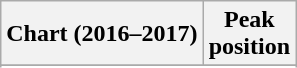<table class="wikitable sortable plainrowheaders" style="text-align:center">
<tr>
<th scope="col">Chart (2016–2017)</th>
<th scope="col">Peak<br>position</th>
</tr>
<tr>
</tr>
<tr>
</tr>
<tr>
</tr>
</table>
